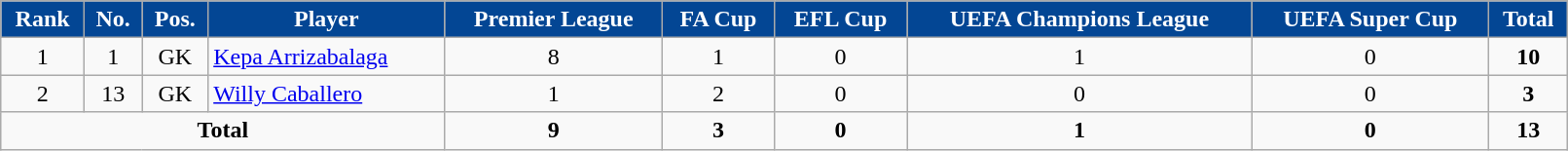<table class="wikitable sortable" style="text-align:center;width:85%;">
<tr>
<th style=background-color:#034694;color:#FFFFFF>Rank</th>
<th style=background-color:#034694;color:#FFFFFF>No.</th>
<th style=background-color:#034694;color:#FFFFFF>Pos.</th>
<th style=background-color:#034694;color:#FFFFFF>Player</th>
<th style=background-color:#034694;color:#FFFFFF>Premier League</th>
<th style=background-color:#034694;color:#FFFFFF>FA Cup</th>
<th style=background-color:#034694;color:#FFFFFF>EFL Cup</th>
<th style=background-color:#034694;color:#FFFFFF>UEFA Champions League</th>
<th style=background-color:#034694;color:#FFFFFF>UEFA Super Cup</th>
<th style=background-color:#034694;color:#FFFFFF>Total</th>
</tr>
<tr>
<td>1</td>
<td>1</td>
<td>GK</td>
<td align=left> <a href='#'>Kepa Arrizabalaga</a></td>
<td>8</td>
<td>1</td>
<td>0</td>
<td>1</td>
<td>0</td>
<td><strong>10</strong></td>
</tr>
<tr>
<td>2</td>
<td>13</td>
<td>GK</td>
<td align=left> <a href='#'>Willy Caballero</a></td>
<td>1</td>
<td>2</td>
<td>0</td>
<td>0</td>
<td>0</td>
<td><strong>3</strong></td>
</tr>
<tr>
<td colspan=4><strong>Total</strong></td>
<td><strong>9</strong></td>
<td><strong>3</strong></td>
<td><strong>0</strong></td>
<td><strong>1</strong></td>
<td><strong>0</strong></td>
<td><strong>13</strong></td>
</tr>
</table>
